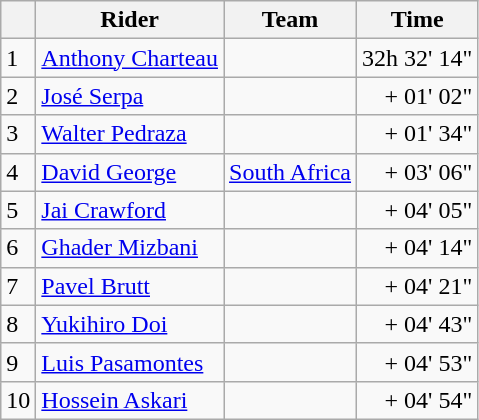<table class=wikitable>
<tr>
<th></th>
<th>Rider</th>
<th>Team</th>
<th>Time</th>
</tr>
<tr>
<td>1</td>
<td> <a href='#'>Anthony Charteau</a> </td>
<td></td>
<td align=right>32h 32' 14"</td>
</tr>
<tr>
<td>2</td>
<td> <a href='#'>José Serpa</a></td>
<td></td>
<td align=right>+ 01' 02"</td>
</tr>
<tr>
<td>3</td>
<td> <a href='#'>Walter Pedraza</a></td>
<td></td>
<td align=right>+ 01' 34"</td>
</tr>
<tr>
<td>4</td>
<td> <a href='#'>David George</a></td>
<td><a href='#'>South Africa</a></td>
<td align=right>+ 03' 06"</td>
</tr>
<tr>
<td>5</td>
<td> <a href='#'>Jai Crawford</a></td>
<td></td>
<td align=right>+ 04' 05"</td>
</tr>
<tr>
<td>6</td>
<td> <a href='#'>Ghader Mizbani</a></td>
<td></td>
<td align=right>+ 04' 14"</td>
</tr>
<tr>
<td>7</td>
<td> <a href='#'>Pavel Brutt</a></td>
<td></td>
<td align=right>+ 04' 21"</td>
</tr>
<tr>
<td>8</td>
<td> <a href='#'>Yukihiro Doi</a></td>
<td></td>
<td align=right>+ 04' 43"</td>
</tr>
<tr>
<td>9</td>
<td> <a href='#'>Luis Pasamontes</a></td>
<td></td>
<td align=right>+ 04' 53"</td>
</tr>
<tr>
<td>10</td>
<td> <a href='#'>Hossein Askari</a></td>
<td></td>
<td align=right>+ 04' 54"</td>
</tr>
</table>
